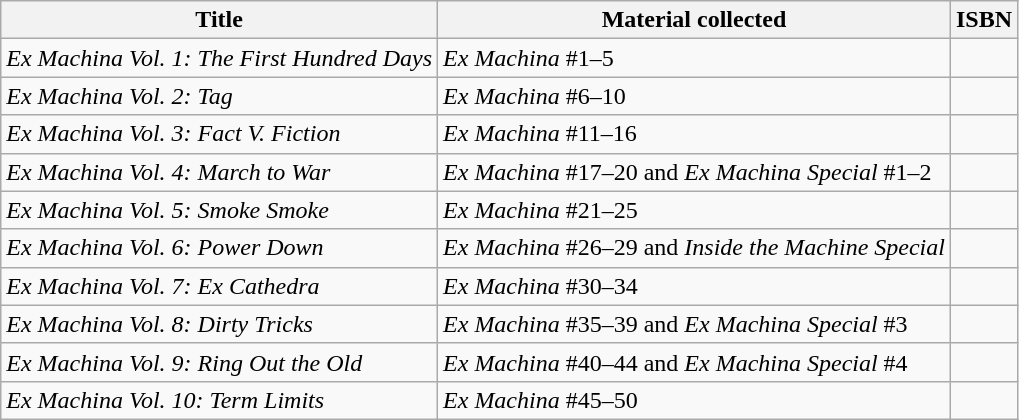<table class="wikitable">
<tr>
<th>Title</th>
<th>Material collected</th>
<th>ISBN</th>
</tr>
<tr>
<td><em>Ex Machina Vol. 1: The First Hundred Days</em></td>
<td><em>Ex Machina</em> #1–5</td>
<td></td>
</tr>
<tr>
<td><em>Ex Machina Vol. 2: Tag</em></td>
<td><em>Ex Machina</em> #6–10</td>
<td></td>
</tr>
<tr>
<td><em>Ex Machina Vol. 3: Fact V. Fiction</em></td>
<td><em>Ex Machina</em> #11–16</td>
<td></td>
</tr>
<tr>
<td><em>Ex Machina Vol. 4: March to War</em></td>
<td><em>Ex Machina</em> #17–20 and <em>Ex Machina Special</em> #1–2</td>
<td></td>
</tr>
<tr>
<td><em>Ex Machina Vol. 5: Smoke Smoke</em></td>
<td><em>Ex Machina</em> #21–25</td>
<td></td>
</tr>
<tr>
<td><em>Ex Machina Vol. 6: Power Down</em></td>
<td><em>Ex Machina</em> #26–29 and <em>Inside the Machine Special</em></td>
<td></td>
</tr>
<tr>
<td><em>Ex Machina Vol. 7: Ex Cathedra</em></td>
<td><em>Ex Machina</em> #30–34</td>
<td></td>
</tr>
<tr>
<td><em>Ex Machina Vol. 8: Dirty Tricks</em></td>
<td><em>Ex Machina</em> #35–39 and <em>Ex Machina Special</em> #3</td>
<td></td>
</tr>
<tr>
<td><em>Ex Machina Vol. 9: Ring Out the Old</em></td>
<td><em>Ex Machina</em> #40–44 and <em>Ex Machina Special</em> #4</td>
<td></td>
</tr>
<tr>
<td><em>Ex Machina Vol. 10: Term Limits</em></td>
<td><em>Ex Machina</em> #45–50</td>
<td></td>
</tr>
</table>
